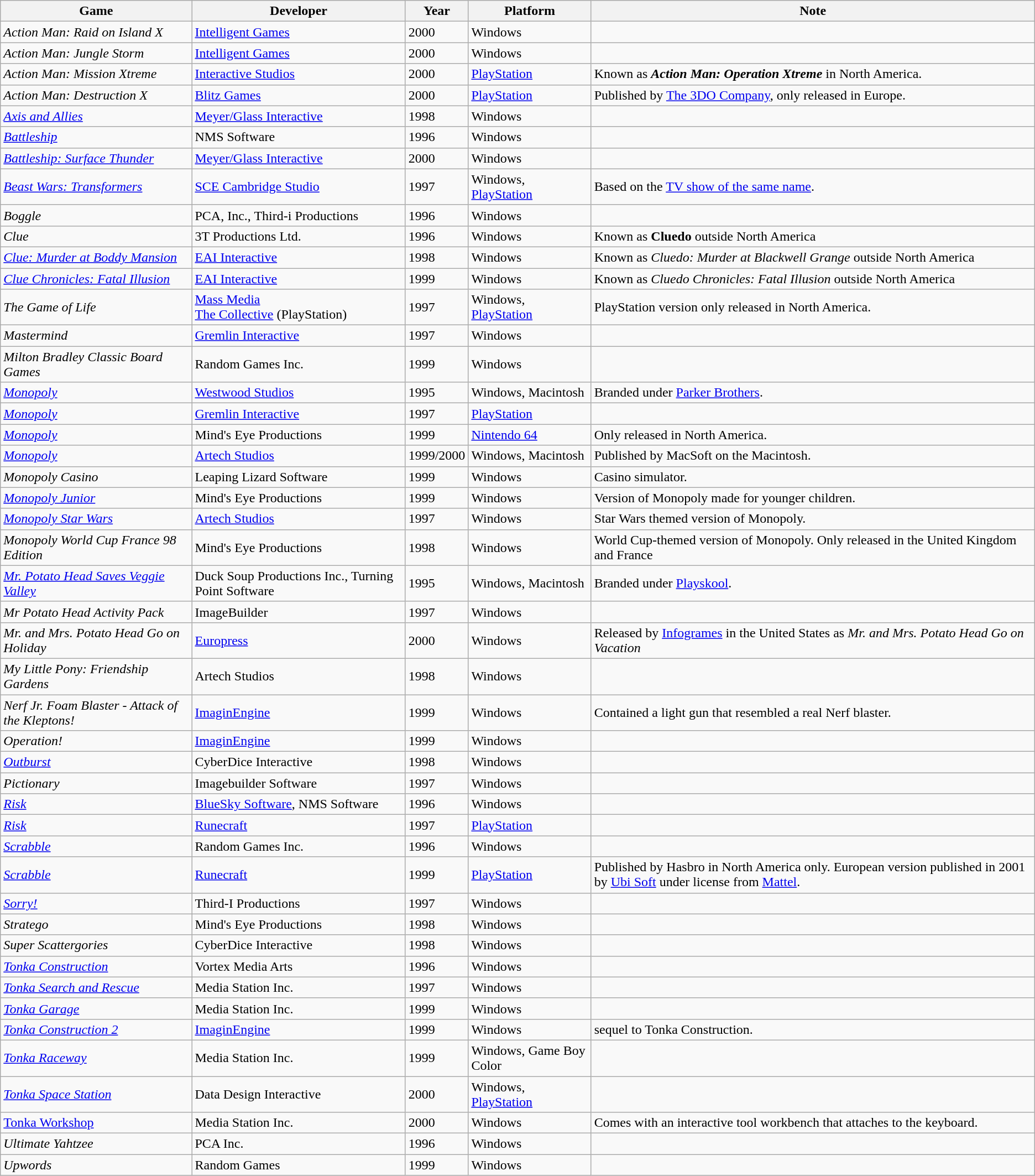<table class="wikitable sortable">
<tr>
<th>Game</th>
<th>Developer</th>
<th>Year</th>
<th>Platform</th>
<th>Note</th>
</tr>
<tr>
<td><em>Action Man: Raid on Island X</em></td>
<td><a href='#'>Intelligent Games</a></td>
<td>2000</td>
<td>Windows</td>
<td></td>
</tr>
<tr>
<td><em>Action Man: Jungle Storm</em></td>
<td><a href='#'>Intelligent Games</a></td>
<td>2000</td>
<td>Windows</td>
<td></td>
</tr>
<tr>
<td><em>Action Man: Mission Xtreme</em></td>
<td><a href='#'>Interactive Studios</a></td>
<td>2000</td>
<td><a href='#'>PlayStation</a></td>
<td>Known as <strong><em>Action Man: Operation Xtreme</em></strong> in North America.</td>
</tr>
<tr>
<td><em>Action Man: Destruction X</em></td>
<td><a href='#'>Blitz Games</a></td>
<td>2000</td>
<td><a href='#'>PlayStation</a></td>
<td>Published by <a href='#'>The 3DO Company</a>, only released in Europe.</td>
</tr>
<tr>
<td><em><a href='#'>Axis and Allies</a></em></td>
<td><a href='#'>Meyer/Glass Interactive</a></td>
<td>1998</td>
<td>Windows</td>
<td></td>
</tr>
<tr>
<td><em><a href='#'>Battleship</a></em></td>
<td>NMS Software</td>
<td>1996</td>
<td>Windows</td>
<td></td>
</tr>
<tr>
<td><em><a href='#'>Battleship: Surface Thunder</a></em></td>
<td><a href='#'>Meyer/Glass Interactive</a></td>
<td>2000</td>
<td>Windows</td>
<td></td>
</tr>
<tr>
<td><em><a href='#'>Beast Wars: Transformers</a></em></td>
<td><a href='#'>SCE Cambridge Studio</a></td>
<td>1997</td>
<td>Windows, <a href='#'>PlayStation</a></td>
<td>Based on the <a href='#'>TV show of the same name</a>.</td>
</tr>
<tr>
<td><em>Boggle</em></td>
<td>PCA, Inc., Third-i Productions</td>
<td>1996</td>
<td>Windows</td>
<td></td>
</tr>
<tr>
<td><em>Clue</em></td>
<td>3T Productions Ltd.</td>
<td>1996</td>
<td>Windows</td>
<td>Known as <strong>Cluedo</strong> outside North America</td>
</tr>
<tr>
<td><em><a href='#'>Clue: Murder at Boddy Mansion</a></em></td>
<td><a href='#'>EAI Interactive</a></td>
<td>1998</td>
<td>Windows</td>
<td>Known as <em> Cluedo: Murder at Blackwell Grange</em> outside North America</td>
</tr>
<tr>
<td><em><a href='#'>Clue Chronicles: Fatal Illusion</a></em></td>
<td><a href='#'>EAI Interactive</a></td>
<td>1999</td>
<td>Windows</td>
<td>Known as <em>Cluedo Chronicles: Fatal Illusion</em> outside North America</td>
</tr>
<tr>
<td><em>The Game of Life</em></td>
<td><a href='#'>Mass Media</a><br><a href='#'>The Collective</a> (PlayStation)</td>
<td>1997</td>
<td>Windows, <a href='#'>PlayStation</a></td>
<td>PlayStation version only released in North America.</td>
</tr>
<tr>
<td><em>Mastermind</em></td>
<td><a href='#'>Gremlin Interactive</a></td>
<td>1997</td>
<td>Windows</td>
<td></td>
</tr>
<tr>
<td><em>Milton Bradley Classic Board Games</em></td>
<td>Random Games Inc.</td>
<td>1999</td>
<td>Windows</td>
<td></td>
</tr>
<tr>
<td><em><a href='#'>Monopoly</a></em></td>
<td><a href='#'>Westwood Studios</a></td>
<td>1995</td>
<td>Windows, Macintosh</td>
<td>Branded under <a href='#'>Parker Brothers</a>.</td>
</tr>
<tr>
<td><em><a href='#'>Monopoly</a></em></td>
<td><a href='#'>Gremlin Interactive</a></td>
<td>1997</td>
<td><a href='#'>PlayStation</a></td>
<td></td>
</tr>
<tr>
<td><em><a href='#'>Monopoly</a></em></td>
<td>Mind's Eye Productions</td>
<td>1999</td>
<td><a href='#'>Nintendo 64</a></td>
<td>Only released in North America.</td>
</tr>
<tr>
<td><em><a href='#'>Monopoly</a></em></td>
<td><a href='#'>Artech Studios</a></td>
<td>1999/2000</td>
<td>Windows, Macintosh</td>
<td>Published by MacSoft on the Macintosh.</td>
</tr>
<tr>
<td><em>Monopoly Casino</em></td>
<td>Leaping Lizard Software</td>
<td>1999</td>
<td>Windows</td>
<td>Casino simulator.</td>
</tr>
<tr>
<td><em><a href='#'>Monopoly Junior</a></em></td>
<td>Mind's Eye Productions</td>
<td>1999</td>
<td>Windows</td>
<td>Version of Monopoly made for younger children.</td>
</tr>
<tr>
<td><em><a href='#'>Monopoly Star Wars</a></em></td>
<td><a href='#'>Artech Studios</a></td>
<td>1997</td>
<td>Windows</td>
<td>Star Wars themed version of Monopoly.</td>
</tr>
<tr>
<td><em>Monopoly World Cup France 98 Edition</em></td>
<td>Mind's Eye Productions</td>
<td>1998</td>
<td>Windows</td>
<td>World Cup-themed version of Monopoly. Only released in the United Kingdom and France</td>
</tr>
<tr>
<td><em><a href='#'>Mr. Potato Head Saves Veggie Valley</a></em></td>
<td>Duck Soup Productions Inc., Turning Point Software</td>
<td>1995</td>
<td>Windows, Macintosh</td>
<td>Branded under <a href='#'>Playskool</a>.</td>
</tr>
<tr>
<td><em>Mr Potato Head Activity Pack</em></td>
<td>ImageBuilder</td>
<td>1997</td>
<td>Windows</td>
</tr>
<tr>
<td><em>Mr. and Mrs. Potato Head Go on Holiday</em></td>
<td><a href='#'>Europress</a></td>
<td>2000</td>
<td>Windows</td>
<td>Released by <a href='#'>Infogrames</a> in the United States as <em>Mr. and Mrs. Potato Head Go on Vacation</em></td>
</tr>
<tr>
<td><em>My Little Pony: Friendship Gardens</em></td>
<td>Artech Studios</td>
<td>1998</td>
<td>Windows</td>
<td></td>
</tr>
<tr>
<td><em>Nerf Jr. Foam Blaster - Attack of the Kleptons!</em></td>
<td><a href='#'>ImaginEngine</a></td>
<td>1999</td>
<td>Windows</td>
<td>Contained a light gun that resembled a real Nerf blaster.</td>
</tr>
<tr>
<td><em>Operation!</em></td>
<td><a href='#'>ImaginEngine</a></td>
<td>1999</td>
<td>Windows</td>
<td></td>
</tr>
<tr>
<td><em><a href='#'>Outburst</a></em></td>
<td>CyberDice Interactive</td>
<td>1998</td>
<td>Windows</td>
<td></td>
</tr>
<tr>
<td><em>Pictionary</em></td>
<td>Imagebuilder Software</td>
<td>1997</td>
<td>Windows</td>
<td></td>
</tr>
<tr>
<td><em><a href='#'>Risk</a></em></td>
<td><a href='#'>BlueSky Software</a>, NMS Software</td>
<td>1996</td>
<td>Windows</td>
<td></td>
</tr>
<tr>
<td><em><a href='#'>Risk</a></em></td>
<td><a href='#'>Runecraft</a></td>
<td>1997</td>
<td><a href='#'>PlayStation</a></td>
<td></td>
</tr>
<tr>
<td><em><a href='#'>Scrabble</a></em></td>
<td>Random Games Inc.</td>
<td>1996</td>
<td>Windows</td>
<td></td>
</tr>
<tr>
<td><em><a href='#'>Scrabble</a></em></td>
<td><a href='#'>Runecraft</a></td>
<td>1999</td>
<td><a href='#'>PlayStation</a></td>
<td>Published by Hasbro in North America only. European version published in 2001 by <a href='#'>Ubi Soft</a> under license from <a href='#'>Mattel</a>.</td>
</tr>
<tr>
<td><em><a href='#'>Sorry!</a></em></td>
<td>Third-I Productions</td>
<td>1997</td>
<td>Windows</td>
<td></td>
</tr>
<tr>
<td><em>Stratego</em></td>
<td>Mind's Eye Productions</td>
<td>1998</td>
<td>Windows</td>
<td></td>
</tr>
<tr>
<td><em>Super Scattergories</em></td>
<td>CyberDice Interactive</td>
<td>1998</td>
<td>Windows</td>
<td></td>
</tr>
<tr>
<td><em><a href='#'>Tonka Construction</a></em></td>
<td>Vortex Media Arts</td>
<td>1996</td>
<td>Windows</td>
<td></td>
</tr>
<tr>
<td><em><a href='#'>Tonka Search and Rescue</a></em></td>
<td>Media Station Inc.</td>
<td>1997</td>
<td>Windows</td>
<td></td>
</tr>
<tr>
<td><em><a href='#'>Tonka Garage</a></em></td>
<td>Media Station Inc.</td>
<td>1999</td>
<td>Windows</td>
<td></td>
</tr>
<tr>
<td><em><a href='#'>Tonka Construction 2</a></em></td>
<td><a href='#'>ImaginEngine</a></td>
<td>1999</td>
<td>Windows</td>
<td>sequel to Tonka Construction.</td>
</tr>
<tr>
<td><em><a href='#'>Tonka Raceway</a></em></td>
<td>Media Station Inc.</td>
<td>1999</td>
<td>Windows, Game Boy Color</td>
<td></td>
</tr>
<tr>
<td><em><a href='#'>Tonka Space Station</a></em></td>
<td>Data Design Interactive</td>
<td>2000</td>
<td>Windows, <a href='#'>PlayStation</a></td>
<td></td>
</tr>
<tr>
<td><a href='#'>Tonka Workshop</a></td>
<td>Media Station Inc.</td>
<td>2000</td>
<td>Windows</td>
<td>Comes with an interactive tool workbench that attaches to the keyboard.</td>
</tr>
<tr>
<td><em>Ultimate Yahtzee</em></td>
<td>PCA Inc.</td>
<td>1996</td>
<td>Windows</td>
<td></td>
</tr>
<tr>
<td><em>Upwords</em></td>
<td>Random Games</td>
<td>1999</td>
<td>Windows</td>
<td></td>
</tr>
</table>
